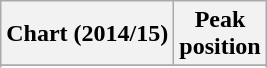<table class="wikitable sortable plainrowheaders" style="text-align:center">
<tr>
<th scope="col">Chart (2014/15)</th>
<th scope="col">Peak<br>position</th>
</tr>
<tr>
</tr>
<tr>
</tr>
</table>
